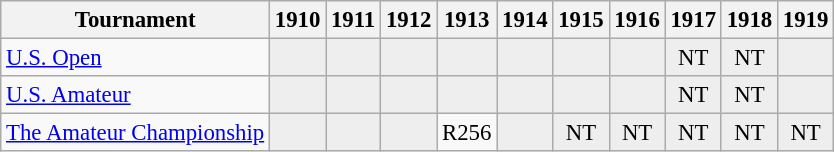<table class="wikitable" style="font-size:95%;text-align:center;">
<tr>
<th>Tournament</th>
<th>1910</th>
<th>1911</th>
<th>1912</th>
<th>1913</th>
<th>1914</th>
<th>1915</th>
<th>1916</th>
<th>1917</th>
<th>1918</th>
<th>1919</th>
</tr>
<tr>
<td align=left><a href='#'>U.S. Open</a></td>
<td style="background:#eeeeee;"></td>
<td style="background:#eeeeee;"></td>
<td style="background:#eeeeee;"></td>
<td style="background:#eeeeee;"></td>
<td style="background:#eeeeee;"></td>
<td style="background:#eeeeee;"></td>
<td style="background:#eeeeee;"></td>
<td style="background:#eeeeee;">NT</td>
<td style="background:#eeeeee;">NT</td>
<td style="background:#eeeeee;"></td>
</tr>
<tr>
<td align=left><a href='#'>U.S. Amateur</a></td>
<td style="background:#eeeeee;"></td>
<td style="background:#eeeeee;"></td>
<td style="background:#eeeeee;"></td>
<td style="background:#eeeeee;"></td>
<td style="background:#eeeeee;"></td>
<td style="background:#eeeeee;"></td>
<td style="background:#eeeeee;"></td>
<td style="background:#eeeeee;">NT</td>
<td style="background:#eeeeee;">NT</td>
<td style="background:#eeeeee;"></td>
</tr>
<tr>
<td align=left><a href='#'>The Amateur Championship</a></td>
<td style="background:#eeeeee;"></td>
<td style="background:#eeeeee;"></td>
<td style="background:#eeeeee;"></td>
<td>R256</td>
<td style="background:#eeeeee;"></td>
<td style="background:#eeeeee;">NT</td>
<td style="background:#eeeeee;">NT</td>
<td style="background:#eeeeee;">NT</td>
<td style="background:#eeeeee;">NT</td>
<td style="background:#eeeeee;">NT</td>
</tr>
</table>
